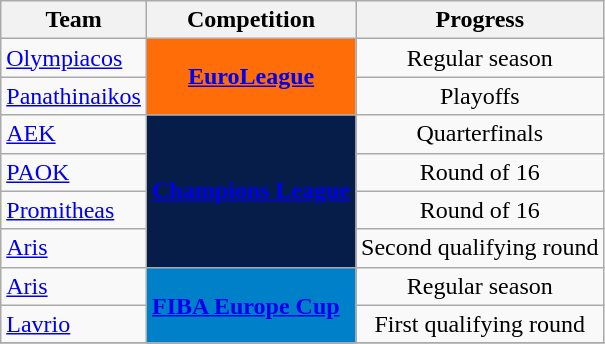<table class="wikitable sortable">
<tr>
<th>Team</th>
<th>Competition</th>
<th>Progress</th>
</tr>
<tr>
<td><a href='#'>Olympiacos</a></td>
<td rowspan="2" style="background:#ff6d09;color:#ffffff;text-align:center"><strong><a href='#'><span>EuroLeague</span></a></strong></td>
<td style="text-align:center">Regular season</td>
</tr>
<tr>
<td><a href='#'>Panathinaikos</a></td>
<td style="text-align:center">Playoffs</td>
</tr>
<tr>
<td><a href='#'>AEK</a></td>
<td rowspan="4" style="background-color:#071D49;color:#D0D3D4;text-align:center"><strong><a href='#'><span>Champions League</span></a></strong></td>
<td style="text-align:center">Quarterfinals</td>
</tr>
<tr>
<td><a href='#'>PAOK</a></td>
<td style="text-align:center">Round of 16</td>
</tr>
<tr>
<td><a href='#'>Promitheas</a></td>
<td style="text-align:center">Round of 16</td>
</tr>
<tr>
<td><a href='#'>Aris</a></td>
<td style= "text-align:center">Second qualifying round</td>
</tr>
<tr>
<td><a href='#'>Aris</a></td>
<td rowspan="2" style="background-color:#0080C8;color:white;"text-align:center"><strong><a href='#'><span>FIBA Europe Cup</span></a></strong></td>
<td style="text-align:center">Regular season</td>
</tr>
<tr>
<td><a href='#'>Lavrio</a></td>
<td style="text-align:center">First qualifying round</td>
</tr>
<tr>
</tr>
</table>
